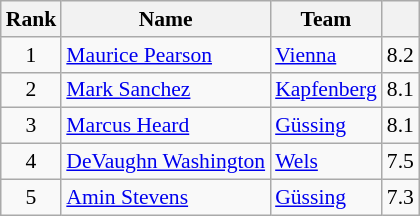<table class="wikitable sortable" style="text-align:left; font-size:90%;">
<tr>
<th>Rank</th>
<th>Name</th>
<th>Team</th>
<th></th>
</tr>
<tr>
<td align=center>1</td>
<td> <a href='#'>Maurice Pearson</a></td>
<td><a href='#'>Vienna</a></td>
<td align=center>8.2</td>
</tr>
<tr>
<td align=center>2</td>
<td> <a href='#'>Mark Sanchez</a></td>
<td><a href='#'>Kapfenberg</a></td>
<td align=center>8.1</td>
</tr>
<tr>
<td align=center>3</td>
<td> <a href='#'>Marcus Heard</a></td>
<td><a href='#'>Güssing</a></td>
<td align=center>8.1</td>
</tr>
<tr>
<td align=center>4</td>
<td> <a href='#'>DeVaughn Washington</a></td>
<td><a href='#'>Wels</a></td>
<td align=center>7.5</td>
</tr>
<tr>
<td align=center>5</td>
<td> <a href='#'>Amin Stevens</a></td>
<td><a href='#'>Güssing</a></td>
<td align=center>7.3</td>
</tr>
</table>
